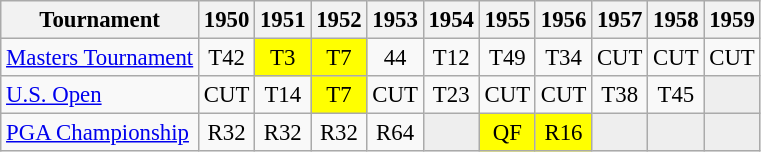<table class="wikitable" style="font-size:95%;text-align:center;">
<tr>
<th>Tournament</th>
<th>1950</th>
<th>1951</th>
<th>1952</th>
<th>1953</th>
<th>1954</th>
<th>1955</th>
<th>1956</th>
<th>1957</th>
<th>1958</th>
<th>1959</th>
</tr>
<tr>
<td align=left><a href='#'>Masters Tournament</a></td>
<td>T42</td>
<td style="background:yellow;">T3</td>
<td style="background:yellow;">T7</td>
<td>44</td>
<td>T12</td>
<td>T49</td>
<td>T34</td>
<td>CUT</td>
<td>CUT</td>
<td>CUT</td>
</tr>
<tr>
<td align=left><a href='#'>U.S. Open</a></td>
<td>CUT</td>
<td>T14</td>
<td style="background:yellow;">T7</td>
<td>CUT</td>
<td>T23</td>
<td>CUT</td>
<td>CUT</td>
<td>T38</td>
<td>T45</td>
<td style="background:#eeeeee;"></td>
</tr>
<tr>
<td align=left><a href='#'>PGA Championship</a></td>
<td>R32</td>
<td>R32</td>
<td>R32</td>
<td>R64</td>
<td style="background:#eeeeee;"></td>
<td style="background:yellow;">QF</td>
<td style="background:yellow;">R16</td>
<td style="background:#eeeeee;"></td>
<td style="background:#eeeeee;"></td>
<td style="background:#eeeeee;"></td>
</tr>
</table>
